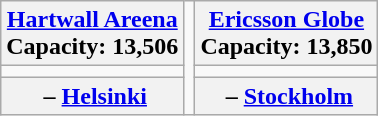<table class="wikitable" style="text-align:center;">
<tr>
<th><a href='#'>Hartwall Areena</a><br>Capacity: 13,506</th>
<td rowspan="3"></td>
<th><a href='#'>Ericsson Globe</a><br>Capacity: 13,850</th>
</tr>
<tr>
<td></td>
<td></td>
</tr>
<tr>
<th> – <a href='#'>Helsinki</a></th>
<th> – <a href='#'>Stockholm</a></th>
</tr>
</table>
